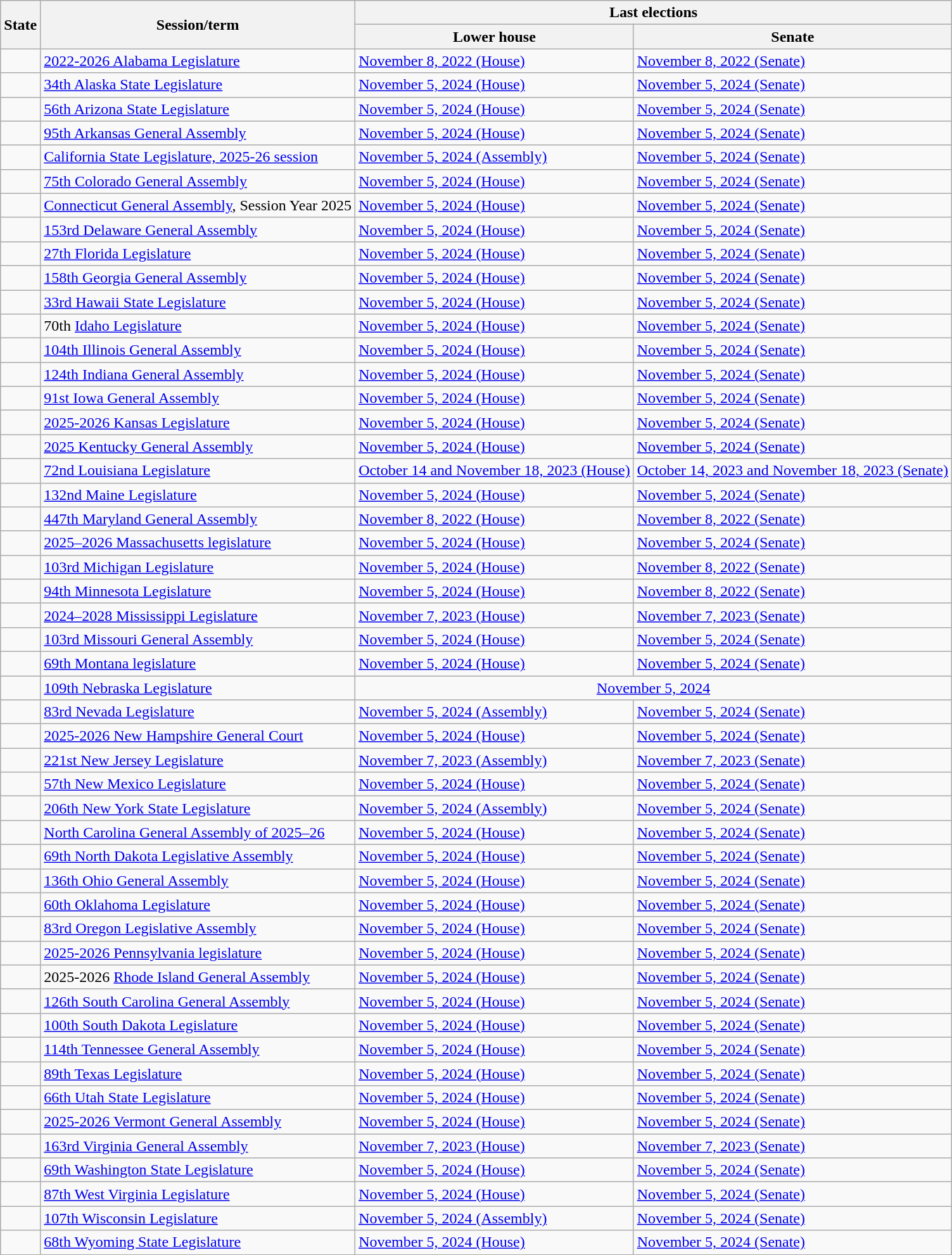<table class="wikitable sortable mw-datatable sticky-table-head sticky-table-col1">
<tr>
<th rowspan=2>State</th>
<th rowspan=2>Session/term</th>
<th colspan=2>Last elections</th>
</tr>
<tr>
<th>Lower house</th>
<th>Senate</th>
</tr>
<tr>
<td></td>
<td><a href='#'>2022-2026 Alabama Legislature</a></td>
<td><a href='#'>November 8, 2022 (House)</a></td>
<td><a href='#'>November 8, 2022 (Senate)</a></td>
</tr>
<tr>
<td></td>
<td><a href='#'>34th Alaska State Legislature</a></td>
<td><a href='#'>November 5, 2024 (House)</a></td>
<td><a href='#'>November 5, 2024 (Senate)</a></td>
</tr>
<tr>
<td></td>
<td><a href='#'>56th Arizona State Legislature</a></td>
<td><a href='#'>November 5, 2024 (House)</a></td>
<td><a href='#'>November 5, 2024 (Senate)</a></td>
</tr>
<tr>
<td></td>
<td><a href='#'>95th Arkansas General Assembly</a></td>
<td><a href='#'>November 5, 2024 (House)</a></td>
<td><a href='#'>November 5, 2024 (Senate)</a></td>
</tr>
<tr>
<td></td>
<td><a href='#'>California State Legislature, 2025-26 session</a></td>
<td><a href='#'>November 5, 2024 (Assembly)</a></td>
<td><a href='#'>November 5, 2024 (Senate)</a></td>
</tr>
<tr>
<td></td>
<td><a href='#'>75th Colorado General Assembly</a></td>
<td><a href='#'>November 5, 2024 (House)</a></td>
<td><a href='#'>November 5, 2024 (Senate)</a></td>
</tr>
<tr>
<td></td>
<td><a href='#'>Connecticut General Assembly</a>, Session Year 2025</td>
<td><a href='#'>November 5, 2024 (House)</a></td>
<td><a href='#'>November 5, 2024 (Senate)</a></td>
</tr>
<tr>
<td></td>
<td><a href='#'>153rd Delaware General Assembly</a></td>
<td><a href='#'>November 5, 2024 (House)</a></td>
<td><a href='#'>November 5, 2024 (Senate)</a></td>
</tr>
<tr>
<td></td>
<td><a href='#'>27th Florida Legislature</a></td>
<td><a href='#'>November 5, 2024 (House)</a></td>
<td><a href='#'>November 5, 2024 (Senate)</a></td>
</tr>
<tr>
<td></td>
<td><a href='#'>158th Georgia General Assembly</a></td>
<td><a href='#'>November 5, 2024 (House)</a></td>
<td><a href='#'>November 5, 2024 (Senate)</a></td>
</tr>
<tr>
<td></td>
<td><a href='#'>33rd Hawaii State Legislature</a></td>
<td><a href='#'>November 5, 2024 (House)</a></td>
<td><a href='#'>November 5, 2024 (Senate)</a></td>
</tr>
<tr>
<td></td>
<td>70th <a href='#'>Idaho Legislature</a></td>
<td><a href='#'>November 5, 2024 (House)</a></td>
<td><a href='#'>November 5, 2024 (Senate)</a></td>
</tr>
<tr>
<td></td>
<td><a href='#'>104th Illinois General Assembly</a></td>
<td><a href='#'>November 5, 2024 (House)</a></td>
<td><a href='#'>November 5, 2024 (Senate)</a></td>
</tr>
<tr>
<td></td>
<td><a href='#'>124th Indiana General Assembly</a></td>
<td><a href='#'>November 5, 2024 (House)</a></td>
<td><a href='#'>November 5, 2024 (Senate)</a></td>
</tr>
<tr>
<td></td>
<td><a href='#'>91st Iowa General Assembly</a></td>
<td><a href='#'>November 5, 2024 (House)</a></td>
<td><a href='#'>November 5, 2024 (Senate)</a></td>
</tr>
<tr>
<td></td>
<td><a href='#'>2025-2026 Kansas Legislature</a></td>
<td><a href='#'>November 5, 2024 (House)</a></td>
<td><a href='#'>November 5, 2024 (Senate)</a></td>
</tr>
<tr>
<td></td>
<td><a href='#'>2025 Kentucky General Assembly</a></td>
<td><a href='#'>November 5, 2024 (House)</a></td>
<td><a href='#'>November 5, 2024 (Senate)</a></td>
</tr>
<tr>
<td></td>
<td><a href='#'>72nd Louisiana Legislature</a></td>
<td><a href='#'>October 14 and November 18, 2023 (House)</a></td>
<td><a href='#'>October 14, 2023 and November 18, 2023 (Senate)</a></td>
</tr>
<tr>
<td></td>
<td><a href='#'>132nd Maine Legislature</a></td>
<td><a href='#'>November 5, 2024 (House)</a></td>
<td><a href='#'>November 5, 2024 (Senate)</a></td>
</tr>
<tr>
<td></td>
<td><a href='#'>447th Maryland General Assembly</a></td>
<td><a href='#'>November 8, 2022 (House)</a></td>
<td><a href='#'>November 8, 2022 (Senate)</a></td>
</tr>
<tr>
<td></td>
<td><a href='#'>2025–2026 Massachusetts legislature</a></td>
<td><a href='#'>November 5, 2024 (House)</a></td>
<td><a href='#'>November 5, 2024 (Senate)</a></td>
</tr>
<tr>
<td></td>
<td><a href='#'>103rd Michigan Legislature</a></td>
<td><a href='#'>November 5, 2024 (House)</a></td>
<td><a href='#'>November 8, 2022 (Senate)</a></td>
</tr>
<tr>
<td></td>
<td><a href='#'>94th Minnesota Legislature</a></td>
<td><a href='#'>November 5, 2024 (House)</a></td>
<td><a href='#'>November 8, 2022 (Senate)</a></td>
</tr>
<tr>
<td></td>
<td><a href='#'>2024–2028 Mississippi Legislature</a></td>
<td><a href='#'>November 7, 2023 (House)</a></td>
<td><a href='#'>November 7, 2023 (Senate)</a></td>
</tr>
<tr>
<td></td>
<td><a href='#'>103rd Missouri General Assembly</a></td>
<td><a href='#'>November 5, 2024 (House)</a></td>
<td><a href='#'>November 5, 2024 (Senate)</a></td>
</tr>
<tr>
<td></td>
<td><a href='#'>69th Montana legislature</a></td>
<td><a href='#'>November 5, 2024 (House)</a></td>
<td><a href='#'>November 5, 2024 (Senate)</a></td>
</tr>
<tr>
<td></td>
<td><a href='#'>109th Nebraska Legislature</a></td>
<td colspan=2 style="text-align:center;"><a href='#'>November 5, 2024</a></td>
</tr>
<tr>
<td></td>
<td><a href='#'>83rd Nevada Legislature</a></td>
<td><a href='#'>November 5, 2024 (Assembly)</a></td>
<td><a href='#'>November 5, 2024 (Senate)</a></td>
</tr>
<tr>
<td></td>
<td><a href='#'>2025-2026 New Hampshire General Court</a></td>
<td><a href='#'>November 5, 2024 (House)</a></td>
<td><a href='#'>November 5, 2024 (Senate)</a></td>
</tr>
<tr>
<td></td>
<td><a href='#'>221st New Jersey Legislature</a></td>
<td><a href='#'>November 7, 2023 (Assembly)</a></td>
<td><a href='#'>November 7, 2023 (Senate)</a></td>
</tr>
<tr>
<td></td>
<td><a href='#'>57th New Mexico Legislature</a></td>
<td><a href='#'>November 5, 2024 (House)</a></td>
<td><a href='#'>November 5, 2024 (Senate)</a></td>
</tr>
<tr>
<td></td>
<td><a href='#'>206th New York State Legislature</a></td>
<td><a href='#'>November 5, 2024 (Assembly)</a></td>
<td><a href='#'>November 5, 2024 (Senate)</a></td>
</tr>
<tr>
<td></td>
<td><a href='#'>North Carolina General Assembly of 2025–26</a></td>
<td><a href='#'>November 5, 2024 (House)</a></td>
<td><a href='#'>November 5, 2024 (Senate)</a></td>
</tr>
<tr>
<td></td>
<td><a href='#'>69th North Dakota Legislative Assembly</a></td>
<td><a href='#'>November 5, 2024 (House)</a></td>
<td><a href='#'>November 5, 2024 (Senate)</a></td>
</tr>
<tr>
<td></td>
<td><a href='#'>136th Ohio General Assembly</a></td>
<td><a href='#'>November 5, 2024 (House)</a></td>
<td><a href='#'>November 5, 2024 (Senate)</a></td>
</tr>
<tr>
<td></td>
<td><a href='#'>60th Oklahoma Legislature</a></td>
<td><a href='#'>November 5, 2024 (House)</a></td>
<td><a href='#'>November 5, 2024 (Senate)</a></td>
</tr>
<tr>
<td></td>
<td><a href='#'>83rd Oregon Legislative Assembly</a></td>
<td><a href='#'>November 5, 2024 (House)</a></td>
<td><a href='#'>November 5, 2024 (Senate)</a></td>
</tr>
<tr>
<td></td>
<td><a href='#'>2025-2026 Pennsylvania legislature</a></td>
<td><a href='#'>November 5, 2024 (House)</a></td>
<td><a href='#'>November 5, 2024 (Senate)</a></td>
</tr>
<tr>
<td></td>
<td>2025-2026 <a href='#'>Rhode Island General Assembly</a></td>
<td><a href='#'>November 5, 2024 (House)</a></td>
<td><a href='#'>November 5, 2024 (Senate)</a></td>
</tr>
<tr>
<td></td>
<td><a href='#'>126th South Carolina General Assembly</a></td>
<td><a href='#'>November 5, 2024 (House)</a></td>
<td><a href='#'>November 5, 2024 (Senate)</a></td>
</tr>
<tr>
<td></td>
<td><a href='#'>100th South Dakota Legislature</a></td>
<td><a href='#'>November 5, 2024 (House)</a></td>
<td><a href='#'>November 5, 2024 (Senate)</a></td>
</tr>
<tr>
<td></td>
<td><a href='#'>114th Tennessee General Assembly</a></td>
<td><a href='#'>November 5, 2024 (House)</a></td>
<td><a href='#'>November 5, 2024 (Senate)</a></td>
</tr>
<tr>
<td></td>
<td><a href='#'>89th Texas Legislature</a></td>
<td><a href='#'>November 5, 2024 (House)</a></td>
<td><a href='#'>November 5, 2024 (Senate)</a></td>
</tr>
<tr>
<td></td>
<td><a href='#'>66th Utah State Legislature</a></td>
<td><a href='#'>November 5, 2024 (House)</a></td>
<td><a href='#'>November 5, 2024 (Senate)</a></td>
</tr>
<tr>
<td></td>
<td><a href='#'>2025-2026 Vermont General Assembly</a></td>
<td><a href='#'>November 5, 2024 (House)</a></td>
<td><a href='#'>November 5, 2024 (Senate)</a></td>
</tr>
<tr>
<td></td>
<td><a href='#'>163rd Virginia General Assembly</a></td>
<td><a href='#'>November 7, 2023 (House)</a></td>
<td><a href='#'>November 7, 2023 (Senate)</a></td>
</tr>
<tr>
<td></td>
<td><a href='#'>69th Washington State Legislature</a></td>
<td><a href='#'>November 5, 2024 (House)</a></td>
<td><a href='#'>November 5, 2024 (Senate)</a></td>
</tr>
<tr>
<td></td>
<td><a href='#'>87th West Virginia Legislature</a></td>
<td><a href='#'>November 5, 2024 (House)</a></td>
<td><a href='#'>November 5, 2024 (Senate)</a></td>
</tr>
<tr>
<td></td>
<td><a href='#'>107th Wisconsin Legislature</a></td>
<td><a href='#'>November 5, 2024 (Assembly)</a></td>
<td><a href='#'>November 5, 2024 (Senate)</a></td>
</tr>
<tr>
<td></td>
<td><a href='#'>68th Wyoming State Legislature</a></td>
<td><a href='#'>November 5, 2024 (House)</a></td>
<td><a href='#'>November 5, 2024 (Senate)</a></td>
</tr>
</table>
